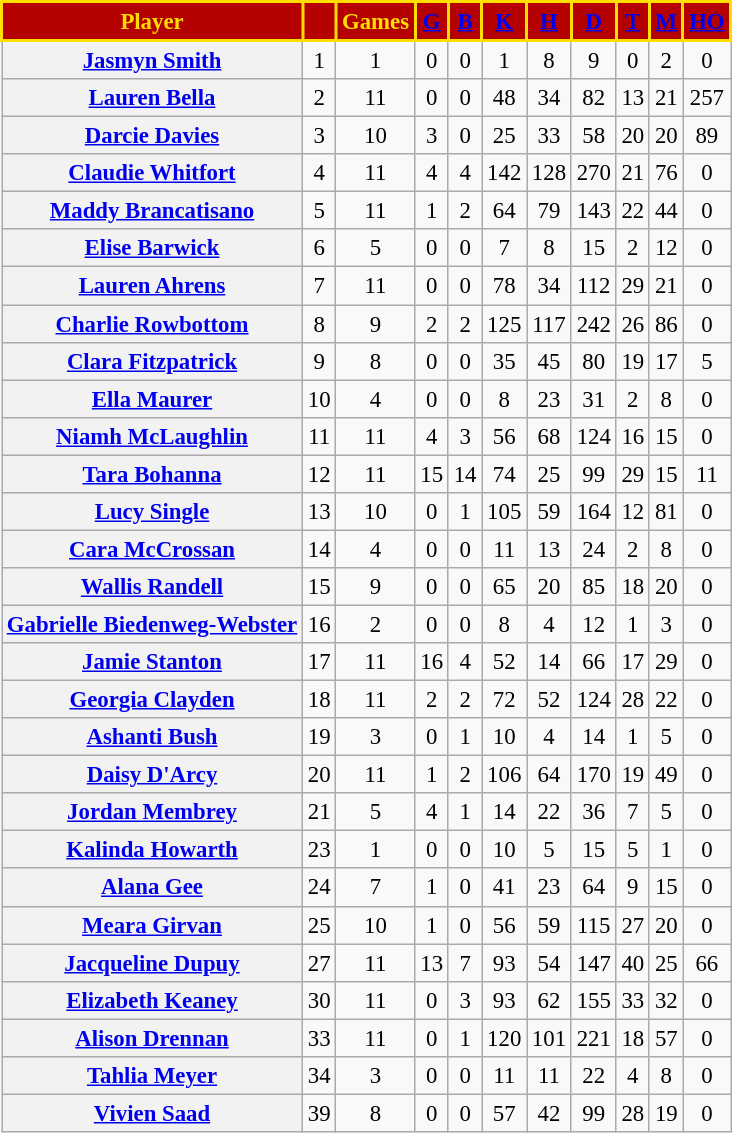<table class="wikitable plainarrowheads" style="text-align:center; font-size:95%">
<tr>
<th style="background:#B50000; color:#FFDE00; border:solid #FFDE00 2px">Player</th>
<th style="background:#B50000; color:#FFDE00; border:solid #FFDE00 2px"></th>
<th style="background:#B50000; color:#FFDE00; border:solid #FFDE00 2px">Games</th>
<th style="background:#B50000; color:#FFDE00; border:solid #FFDE00 2px"><a href='#'><span>G</span></a></th>
<th style="background:#B50000; color:#FFDE00; border:solid #FFDE00 2px"><a href='#'><span>B</span></a></th>
<th style="background:#B50000; color:#FFDE00; border:solid #FFDE00 2px"><a href='#'><span>K</span></a></th>
<th style="background:#B50000; color:#FFDE00; border:solid #FFDE00 2px"><a href='#'><span>H</span></a></th>
<th style="background:#B50000; color:#FFDE00; border:solid #FFDE00 2px"><a href='#'><span>D</span></a></th>
<th style="background:#B50000; color:#FFDE00; border:solid #FFDE00 2px"><a href='#'><span>T</span></a></th>
<th style="background:#B50000; color:#FFDE00; border:solid #FFDE00 2px"><a href='#'><span>M</span></a></th>
<th style="background:#B50000; color:#FFDE00; border:solid #FFDE00 2px"><a href='#'><span>HO</span></a></th>
</tr>
<tr>
<th><a href='#'>Jasmyn Smith</a></th>
<td>1</td>
<td>1</td>
<td>0</td>
<td>0</td>
<td>1</td>
<td>8</td>
<td>9</td>
<td>0</td>
<td>2</td>
<td>0</td>
</tr>
<tr>
<th><a href='#'>Lauren Bella</a></th>
<td>2</td>
<td>11</td>
<td>0</td>
<td>0</td>
<td>48</td>
<td>34</td>
<td>82</td>
<td>13</td>
<td>21</td>
<td>257</td>
</tr>
<tr>
<th><a href='#'>Darcie Davies</a></th>
<td>3</td>
<td>10</td>
<td>3</td>
<td>0</td>
<td>25</td>
<td>33</td>
<td>58</td>
<td>20</td>
<td>20</td>
<td>89</td>
</tr>
<tr>
<th><a href='#'>Claudie Whitfort</a></th>
<td>4</td>
<td>11</td>
<td>4</td>
<td>4</td>
<td>142</td>
<td>128</td>
<td>270</td>
<td>21</td>
<td>76</td>
<td>0</td>
</tr>
<tr>
<th><a href='#'>Maddy Brancatisano</a></th>
<td>5</td>
<td>11</td>
<td>1</td>
<td>2</td>
<td>64</td>
<td>79</td>
<td>143</td>
<td>22</td>
<td>44</td>
<td>0</td>
</tr>
<tr>
<th><a href='#'>Elise Barwick</a></th>
<td>6</td>
<td>5</td>
<td>0</td>
<td>0</td>
<td>7</td>
<td>8</td>
<td>15</td>
<td>2</td>
<td>12</td>
<td>0</td>
</tr>
<tr>
<th><a href='#'>Lauren Ahrens</a></th>
<td>7</td>
<td>11</td>
<td>0</td>
<td>0</td>
<td>78</td>
<td>34</td>
<td>112</td>
<td>29</td>
<td>21</td>
<td>0</td>
</tr>
<tr>
<th><a href='#'>Charlie Rowbottom</a></th>
<td>8</td>
<td>9</td>
<td>2</td>
<td>2</td>
<td>125</td>
<td>117</td>
<td>242</td>
<td>26</td>
<td>86</td>
<td>0</td>
</tr>
<tr>
<th><a href='#'>Clara Fitzpatrick</a></th>
<td>9</td>
<td>8</td>
<td>0</td>
<td>0</td>
<td>35</td>
<td>45</td>
<td>80</td>
<td>19</td>
<td>17</td>
<td>5</td>
</tr>
<tr>
<th><a href='#'>Ella Maurer</a></th>
<td>10</td>
<td>4</td>
<td>0</td>
<td>0</td>
<td>8</td>
<td>23</td>
<td>31</td>
<td>2</td>
<td>8</td>
<td>0</td>
</tr>
<tr>
<th><a href='#'>Niamh McLaughlin</a></th>
<td>11</td>
<td>11</td>
<td>4</td>
<td>3</td>
<td>56</td>
<td>68</td>
<td>124</td>
<td>16</td>
<td>15</td>
<td>0</td>
</tr>
<tr>
<th><a href='#'>Tara Bohanna</a></th>
<td>12</td>
<td>11</td>
<td>15</td>
<td>14</td>
<td>74</td>
<td>25</td>
<td>99</td>
<td>29</td>
<td>15</td>
<td>11</td>
</tr>
<tr>
<th><a href='#'>Lucy Single</a></th>
<td>13</td>
<td>10</td>
<td>0</td>
<td>1</td>
<td>105</td>
<td>59</td>
<td>164</td>
<td>12</td>
<td>81</td>
<td>0</td>
</tr>
<tr>
<th><a href='#'>Cara McCrossan</a></th>
<td>14</td>
<td>4</td>
<td>0</td>
<td>0</td>
<td>11</td>
<td>13</td>
<td>24</td>
<td>2</td>
<td>8</td>
<td>0</td>
</tr>
<tr>
<th><a href='#'>Wallis Randell</a></th>
<td>15</td>
<td>9</td>
<td>0</td>
<td>0</td>
<td>65</td>
<td>20</td>
<td>85</td>
<td>18</td>
<td>20</td>
<td>0</td>
</tr>
<tr>
<th><a href='#'>Gabrielle Biedenweg-Webster</a></th>
<td>16</td>
<td>2</td>
<td>0</td>
<td>0</td>
<td>8</td>
<td>4</td>
<td>12</td>
<td>1</td>
<td>3</td>
<td>0</td>
</tr>
<tr>
<th><a href='#'>Jamie Stanton</a></th>
<td>17</td>
<td>11</td>
<td>16</td>
<td>4</td>
<td>52</td>
<td>14</td>
<td>66</td>
<td>17</td>
<td>29</td>
<td>0</td>
</tr>
<tr>
<th><a href='#'>Georgia Clayden</a></th>
<td>18</td>
<td>11</td>
<td>2</td>
<td>2</td>
<td>72</td>
<td>52</td>
<td>124</td>
<td>28</td>
<td>22</td>
<td>0</td>
</tr>
<tr>
<th><a href='#'>Ashanti Bush</a></th>
<td>19</td>
<td>3</td>
<td>0</td>
<td>1</td>
<td>10</td>
<td>4</td>
<td>14</td>
<td>1</td>
<td>5</td>
<td>0</td>
</tr>
<tr>
<th><a href='#'>Daisy D'Arcy</a></th>
<td>20</td>
<td>11</td>
<td>1</td>
<td>2</td>
<td>106</td>
<td>64</td>
<td>170</td>
<td>19</td>
<td>49</td>
<td>0</td>
</tr>
<tr>
<th><a href='#'>Jordan Membrey</a></th>
<td>21</td>
<td>5</td>
<td>4</td>
<td>1</td>
<td>14</td>
<td>22</td>
<td>36</td>
<td>7</td>
<td>5</td>
<td>0</td>
</tr>
<tr>
<th><a href='#'>Kalinda Howarth</a></th>
<td>23</td>
<td>1</td>
<td>0</td>
<td>0</td>
<td>10</td>
<td>5</td>
<td>15</td>
<td>5</td>
<td>1</td>
<td>0</td>
</tr>
<tr>
<th><a href='#'>Alana Gee</a></th>
<td>24</td>
<td>7</td>
<td>1</td>
<td>0</td>
<td>41</td>
<td>23</td>
<td>64</td>
<td>9</td>
<td>15</td>
<td>0</td>
</tr>
<tr>
<th><a href='#'>Meara Girvan</a></th>
<td>25</td>
<td>10</td>
<td>1</td>
<td>0</td>
<td>56</td>
<td>59</td>
<td>115</td>
<td>27</td>
<td>20</td>
<td>0</td>
</tr>
<tr>
<th><a href='#'>Jacqueline Dupuy</a></th>
<td>27</td>
<td>11</td>
<td>13</td>
<td>7</td>
<td>93</td>
<td>54</td>
<td>147</td>
<td>40</td>
<td>25</td>
<td>66</td>
</tr>
<tr>
<th><a href='#'>Elizabeth Keaney</a></th>
<td>30</td>
<td>11</td>
<td>0</td>
<td>3</td>
<td>93</td>
<td>62</td>
<td>155</td>
<td>33</td>
<td>32</td>
<td>0</td>
</tr>
<tr>
<th><a href='#'>Alison Drennan</a></th>
<td>33</td>
<td>11</td>
<td>0</td>
<td>1</td>
<td>120</td>
<td>101</td>
<td>221</td>
<td>18</td>
<td>57</td>
<td>0</td>
</tr>
<tr>
<th><a href='#'>Tahlia Meyer</a></th>
<td>34</td>
<td>3</td>
<td>0</td>
<td>0</td>
<td>11</td>
<td>11</td>
<td>22</td>
<td>4</td>
<td>8</td>
<td>0</td>
</tr>
<tr>
<th><a href='#'>Vivien Saad</a></th>
<td>39</td>
<td>8</td>
<td>0</td>
<td>0</td>
<td>57</td>
<td>42</td>
<td>99</td>
<td>28</td>
<td>19</td>
<td>0</td>
</tr>
</table>
